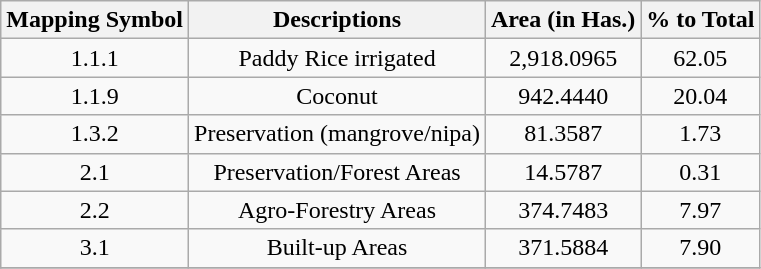<table class="wikitable" style="text-align:center">
<tr>
<th>Mapping Symbol</th>
<th>Descriptions</th>
<th>Area (in Has.)</th>
<th>% to Total</th>
</tr>
<tr>
<td>1.1.1</td>
<td>Paddy Rice irrigated</td>
<td>2,918.0965</td>
<td>62.05</td>
</tr>
<tr>
<td>1.1.9</td>
<td>Coconut</td>
<td>942.4440</td>
<td>20.04</td>
</tr>
<tr>
<td>1.3.2</td>
<td>Preservation (mangrove/nipa)</td>
<td>81.3587</td>
<td>1.73</td>
</tr>
<tr>
<td>2.1</td>
<td>Preservation/Forest Areas</td>
<td>14.5787</td>
<td>0.31</td>
</tr>
<tr>
<td>2.2</td>
<td>Agro-Forestry Areas</td>
<td>374.7483</td>
<td>7.97</td>
</tr>
<tr>
<td>3.1</td>
<td>Built-up Areas</td>
<td>371.5884</td>
<td>7.90</td>
</tr>
<tr>
</tr>
</table>
